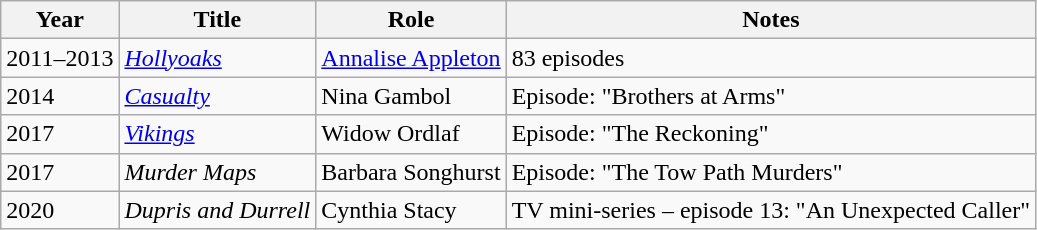<table class="wikitable sortable">
<tr>
<th>Year</th>
<th>Title</th>
<th>Role</th>
<th class="unsortable">Notes</th>
</tr>
<tr>
<td>2011–2013</td>
<td><em><a href='#'>Hollyoaks</a></em></td>
<td><a href='#'>Annalise Appleton</a></td>
<td>83 episodes</td>
</tr>
<tr>
<td>2014</td>
<td><em><a href='#'>Casualty</a></em></td>
<td>Nina Gambol</td>
<td>Episode: "Brothers at Arms"</td>
</tr>
<tr>
<td>2017</td>
<td><em><a href='#'>Vikings</a></em></td>
<td>Widow Ordlaf</td>
<td>Episode: "The Reckoning"</td>
</tr>
<tr>
<td>2017</td>
<td><em>Murder Maps</em></td>
<td>Barbara Songhurst</td>
<td>Episode: "The Tow Path Murders"</td>
</tr>
<tr>
<td>2020</td>
<td><em>Dupris and Durrell</em></td>
<td>Cynthia Stacy</td>
<td>TV mini-series – episode 13: "An Unexpected Caller"</td>
</tr>
</table>
